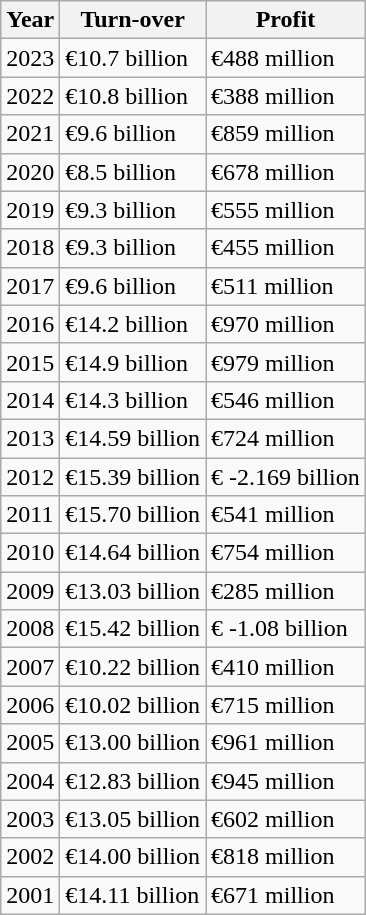<table class="wikitable">
<tr>
<th>Year</th>
<th>Turn-over</th>
<th>Profit</th>
</tr>
<tr>
<td>2023</td>
<td> €10.7 billion</td>
<td> €488 million</td>
</tr>
<tr |->
<td>2022</td>
<td> €10.8 billion</td>
<td> €388 million</td>
</tr>
<tr |->
<td>2021</td>
<td> €9.6 billion</td>
<td> €859 million</td>
</tr>
<tr |->
<td>2020</td>
<td> €8.5 billion</td>
<td> €678 million</td>
</tr>
<tr |->
<td>2019</td>
<td> €9.3 billion</td>
<td> €555 million</td>
</tr>
<tr |->
<td>2018</td>
<td> €9.3 billion</td>
<td> €455 million</td>
</tr>
<tr |->
<td>2017</td>
<td> €9.6 billion</td>
<td> €511 million</td>
</tr>
<tr |->
<td>2016</td>
<td> €14.2 billion</td>
<td> €970 million</td>
</tr>
<tr |->
<td>2015</td>
<td> €14.9 billion</td>
<td> €979 million</td>
</tr>
<tr |->
<td>2014</td>
<td> €14.3 billion</td>
<td> €546 million</td>
</tr>
<tr>
<td>2013</td>
<td> €14.59 billion</td>
<td> €724 million</td>
</tr>
<tr>
<td>2012</td>
<td> €15.39 billion</td>
<td> € -2.169 billion</td>
</tr>
<tr>
<td>2011</td>
<td> €15.70 billion</td>
<td> €541 million</td>
</tr>
<tr>
<td>2010</td>
<td> €14.64 billion</td>
<td> €754 million</td>
</tr>
<tr>
<td>2009</td>
<td> €13.03 billion</td>
<td> €285 million</td>
</tr>
<tr>
<td>2008</td>
<td> €15.42 billion</td>
<td> € -1.08 billion</td>
</tr>
<tr>
<td>2007</td>
<td> €10.22 billion</td>
<td> €410 million</td>
</tr>
<tr>
<td>2006</td>
<td> €10.02 billion</td>
<td> €715 million</td>
</tr>
<tr>
<td>2005</td>
<td> €13.00 billion</td>
<td> €961 million</td>
</tr>
<tr>
<td>2004</td>
<td> €12.83 billion</td>
<td> €945 million</td>
</tr>
<tr>
<td>2003</td>
<td> €13.05 billion</td>
<td> €602 million</td>
</tr>
<tr>
<td>2002</td>
<td> €14.00 billion</td>
<td> €818 million</td>
</tr>
<tr>
<td>2001</td>
<td> €14.11 billion</td>
<td> €671 million</td>
</tr>
</table>
